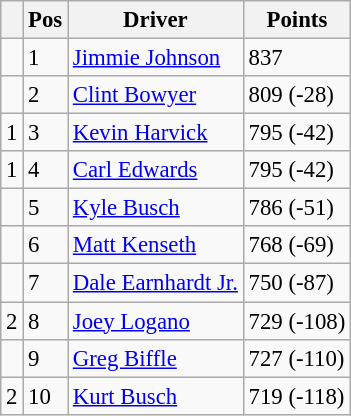<table class="wikitable " style="font-size: 95%;">
<tr>
<th></th>
<th>Pos</th>
<th>Driver</th>
<th>Points</th>
</tr>
<tr>
<td></td>
<td>1</td>
<td><a href='#'>Jimmie Johnson</a></td>
<td>837</td>
</tr>
<tr>
<td></td>
<td>2</td>
<td><a href='#'>Clint Bowyer</a></td>
<td>809 (-28)</td>
</tr>
<tr>
<td> 1</td>
<td>3</td>
<td><a href='#'>Kevin Harvick</a></td>
<td>795 (-42)</td>
</tr>
<tr>
<td> 1</td>
<td>4</td>
<td><a href='#'>Carl Edwards</a></td>
<td>795 (-42)</td>
</tr>
<tr>
<td></td>
<td>5</td>
<td><a href='#'>Kyle Busch</a></td>
<td>786 (-51)</td>
</tr>
<tr>
<td></td>
<td>6</td>
<td><a href='#'>Matt Kenseth</a></td>
<td>768 (-69)</td>
</tr>
<tr>
<td></td>
<td>7</td>
<td><a href='#'>Dale Earnhardt Jr.</a></td>
<td>750 (-87)</td>
</tr>
<tr>
<td> 2</td>
<td>8</td>
<td><a href='#'>Joey Logano</a></td>
<td>729 (-108)</td>
</tr>
<tr>
<td></td>
<td>9</td>
<td><a href='#'>Greg Biffle</a></td>
<td>727 (-110)</td>
</tr>
<tr>
<td> 2</td>
<td>10</td>
<td><a href='#'>Kurt Busch</a></td>
<td>719 (-118)</td>
</tr>
</table>
